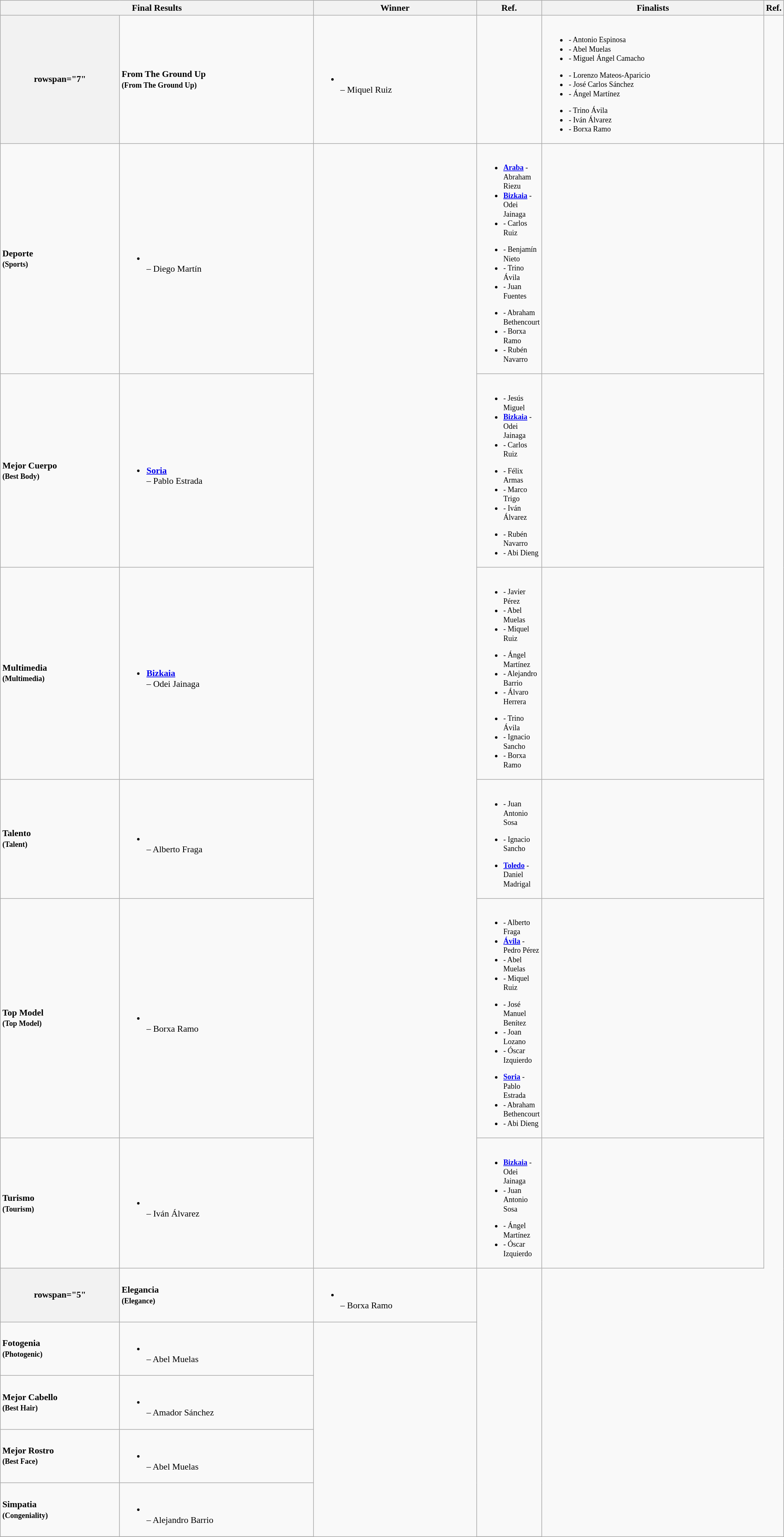<table class="wikitable" style="font-size:90%; width:100%;">
<tr>
<th "scope="col" colspan="2">Final Results</th>
<th>Winner</th>
<th style="width:1em;">Ref.</th>
<th>Finalists</th>
<th style="width:1em;">Ref.</th>
</tr>
<tr>
<th>rowspan="7" </th>
<td><strong>From The Ground Up<br><small>(From The Ground Up)</small></strong></td>
<td><br><ul><li><strong></strong><br> – Miquel Ruiz</li></ul></td>
<td></td>
<td><small><br>
<ul><li><strong></strong> - Antonio Espinosa</li><li><strong></strong> - Abel Muelas</li><li><strong></strong> - Miguel Ángel Camacho</li></ul><ul><li><strong></strong> - Lorenzo Mateos-Aparicio</li><li><strong></strong> - José Carlos Sánchez</li><li><strong></strong> - Ángel Martínez</li></ul><ul><li><strong></strong> - Trino Ávila</li><li><strong></strong> - Iván Álvarez</li><li><strong></strong> - Borxa Ramo</li></ul>
</small></td>
<td></td>
</tr>
<tr>
<td><strong>Deporte<br><small>(Sports)</small></strong></td>
<td><br><ul><li><strong></strong><br> – Diego Martín</li></ul></td>
<td rowspan="6"></td>
<td><small><br>
<ul><li> <strong><a href='#'>Araba</a></strong> - Abraham Riezu</li><li> <strong><a href='#'>Bizkaia</a></strong> - Odei Jainaga</li><li><strong></strong> - Carlos Ruiz</li></ul><ul><li><strong></strong> - Benjamín Nieto</li><li><strong></strong> - Trino Ávila</li><li><strong></strong> - Juan Fuentes</li></ul><ul><li><strong></strong> - Abraham Bethencourt</li><li><strong></strong> - Borxa Ramo</li><li><strong></strong> - Rubén Navarro</li></ul>
</small></td>
<td></td>
</tr>
<tr>
<td><strong>Mejor Cuerpo<br><small>(Best Body)</small></strong></td>
<td><br><ul><li> <strong><a href='#'>Soria</a></strong><br> – Pablo Estrada</li></ul></td>
<td><small><br>
<ul><li><strong></strong> - Jesús Miguel</li><li> <strong><a href='#'>Bizkaia</a></strong> - Odei Jainaga</li><li><strong></strong> - Carlos Ruiz</li></ul><ul><li><strong></strong> - Félix Armas</li><li><strong></strong> - Marco Trigo</li><li><strong></strong> - Iván Álvarez</li></ul><ul><li><strong></strong> - Rubén Navarro</li><li><strong></strong> - Abi Dieng</li></ul>
</small></td>
<td></td>
</tr>
<tr>
<td><strong>Multimedia<br><small>(Multimedia)</small></strong></td>
<td><br><ul><li> <strong><a href='#'>Bizkaia</a></strong><br> – Odei Jainaga</li></ul></td>
<td><small><br>
<ul><li><strong></strong> - Javier Pérez</li><li><strong></strong> - Abel Muelas</li><li><strong></strong> - Miquel Ruiz</li></ul><ul><li><strong></strong> - Ángel Martínez</li><li><strong></strong> - Alejandro Barrio</li><li><strong></strong> - Álvaro Herrera</li></ul><ul><li><strong></strong> - Trino Ávila</li><li><strong></strong> - Ignacio Sancho</li><li><strong></strong> - Borxa Ramo</li></ul>
</small></td>
<td></td>
</tr>
<tr>
<td><strong>Talento<br><small>(Talent)</small></strong></td>
<td><br><ul><li><strong></strong><br> – Alberto Fraga</li></ul></td>
<td><small><br>
<ul><li><strong></strong> - Juan Antonio Sosa</li></ul><ul><li><strong></strong> - Ignacio Sancho</li></ul><ul><li> <strong><a href='#'>Toledo</a></strong> - Daniel Madrigal</li></ul>
</small></td>
<td></td>
</tr>
<tr>
<td><strong>Top Model<br><small>(Top Model)</small></strong></td>
<td><br><ul><li><strong></strong><br> – Borxa Ramo</li></ul></td>
<td><small><br>
<ul><li><strong></strong> - Alberto Fraga</li><li> <strong><a href='#'>Ávila</a></strong> - Pedro Pérez</li><li><strong></strong> - Abel Muelas</li><li><strong></strong> - Miquel Ruiz</li></ul><ul><li><strong></strong> - José Manuel Benítez</li><li><strong></strong> - Joan Lozano</li><li><strong></strong> - Óscar Izquierdo</li></ul><ul><li> <strong><a href='#'>Soria</a></strong> - Pablo Estrada</li><li><strong></strong> - Abraham Bethencourt</li><li><strong></strong> - Abi Dieng</li></ul>
</small></td>
<td></td>
</tr>
<tr>
<td><strong>Turismo<br><small>(Tourism)</small></strong></td>
<td><br><ul><li><strong></strong><br> – Iván Álvarez</li></ul></td>
<td><small><br>
<ul><li> <strong><a href='#'>Bizkaia</a></strong> - Odei Jainaga</li><li><strong></strong> - Juan Antonio Sosa</li></ul><ul><li><strong></strong> - Ángel Martínez</li><li><strong></strong> - Óscar Izquierdo</li></ul>
</small></td>
<td></td>
</tr>
<tr>
<th>rowspan="5" </th>
<td><strong>Elegancia<br><small>(Elegance)</small></strong></td>
<td><br><ul><li><strong></strong><br> – Borxa Ramo</li></ul></td>
<td rowspan="5"></td>
</tr>
<tr>
<td><strong>Fotogenia<br><small>(Photogenic)</small></strong></td>
<td><br><ul><li><strong></strong><br> – Abel Muelas</li></ul></td>
</tr>
<tr>
<td><strong>Mejor Cabello<br><small>(Best Hair)</small></strong></td>
<td><br><ul><li><strong></strong><br> – Amador Sánchez</li></ul></td>
</tr>
<tr>
<td><strong>Mejor Rostro<br><small>(Best Face)</small></strong></td>
<td><br><ul><li><strong></strong><br> – Abel Muelas</li></ul></td>
</tr>
<tr>
<td><strong>Simpatia<br><small>(Congeniality)</small></strong></td>
<td><br><ul><li><strong></strong><br> – Alejandro Barrio</li></ul></td>
</tr>
<tr>
</tr>
</table>
